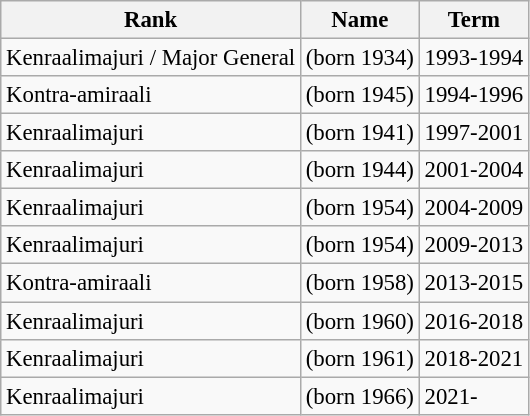<table class="wikitable" style="font-size: 95%;">
<tr>
<th>Rank</th>
<th>Name</th>
<th>Term</th>
</tr>
<tr>
<td>Kenraalimajuri / Major General </td>
<td> (born 1934)</td>
<td>1993-1994</td>
</tr>
<tr>
<td>Kontra-amiraali </td>
<td> (born 1945)</td>
<td>1994-1996</td>
</tr>
<tr>
<td>Kenraalimajuri </td>
<td> (born 1941)</td>
<td>1997-2001</td>
</tr>
<tr>
<td>Kenraalimajuri </td>
<td> (born 1944)</td>
<td>2001-2004</td>
</tr>
<tr>
<td>Kenraalimajuri </td>
<td> (born 1954)</td>
<td>2004-2009</td>
</tr>
<tr>
<td>Kenraalimajuri </td>
<td> (born 1954)</td>
<td>2009-2013</td>
</tr>
<tr>
<td>Kontra-amiraali </td>
<td> (born 1958)</td>
<td>2013-2015</td>
</tr>
<tr>
<td>Kenraalimajuri </td>
<td> (born 1960)</td>
<td>2016-2018</td>
</tr>
<tr>
<td>Kenraalimajuri </td>
<td> (born 1961)</td>
<td>2018-2021</td>
</tr>
<tr>
<td>Kenraalimajuri </td>
<td> (born 1966)</td>
<td>2021-</td>
</tr>
</table>
